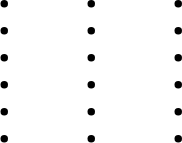<table>
<tr>
<td style="vertical-align:top; width:25%;"><br><ul><li></li><li></li><li></li><li></li><li></li><li></li></ul></td>
<td style="vertical-align:top; width:25%;"><br><ul><li></li><li></li><li></li><li></li><li></li><li></li></ul></td>
<td style="vertical-align:top; width:25%;"><br><ul><li></li><li></li><li></li><li></li><li></li><li></li></ul></td>
</tr>
</table>
